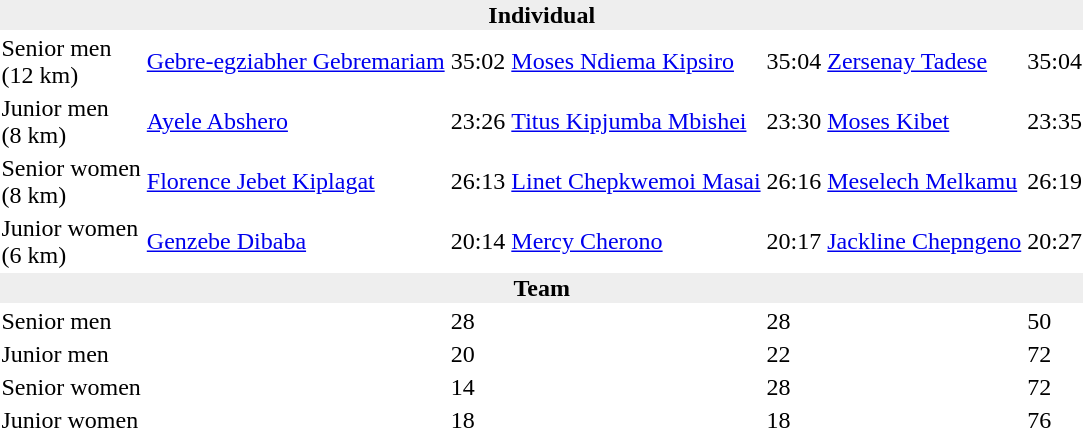<table>
<tr>
<td colspan=7 bgcolor=#eeeeee style=text-align:center;><strong>Individual</strong></td>
</tr>
<tr>
<td>Senior men<br>(12 km)</td>
<td><a href='#'>Gebre-egziabher Gebremariam</a><br></td>
<td>35:02</td>
<td><a href='#'>Moses Ndiema Kipsiro</a><br></td>
<td>35:04</td>
<td><a href='#'>Zersenay Tadese</a><br></td>
<td>35:04</td>
</tr>
<tr>
<td>Junior men<br>(8 km)</td>
<td><a href='#'>Ayele Abshero</a><br></td>
<td>23:26</td>
<td><a href='#'>Titus Kipjumba Mbishei</a><br></td>
<td>23:30</td>
<td><a href='#'>Moses Kibet</a><br></td>
<td>23:35</td>
</tr>
<tr>
<td>Senior women<br>(8 km)</td>
<td><a href='#'>Florence Jebet Kiplagat</a><br></td>
<td>26:13</td>
<td><a href='#'>Linet Chepkwemoi Masai</a><br></td>
<td>26:16</td>
<td><a href='#'>Meselech Melkamu</a><br></td>
<td>26:19</td>
</tr>
<tr>
<td>Junior women<br>(6 km)</td>
<td><a href='#'>Genzebe Dibaba</a><br></td>
<td>20:14</td>
<td><a href='#'>Mercy Cherono</a><br></td>
<td>20:17</td>
<td><a href='#'>Jackline Chepngeno</a><br></td>
<td>20:27</td>
</tr>
<tr>
<td colspan=7 bgcolor=#eeeeee style=text-align:center;><strong>Team</strong></td>
</tr>
<tr>
<td>Senior men</td>
<td></td>
<td>28</td>
<td></td>
<td>28</td>
<td></td>
<td>50</td>
</tr>
<tr>
<td>Junior men</td>
<td></td>
<td>20</td>
<td></td>
<td>22</td>
<td></td>
<td>72</td>
</tr>
<tr>
<td>Senior women</td>
<td></td>
<td>14</td>
<td></td>
<td>28</td>
<td></td>
<td>72</td>
</tr>
<tr>
<td>Junior women</td>
<td></td>
<td>18</td>
<td></td>
<td>18</td>
<td></td>
<td>76</td>
</tr>
</table>
